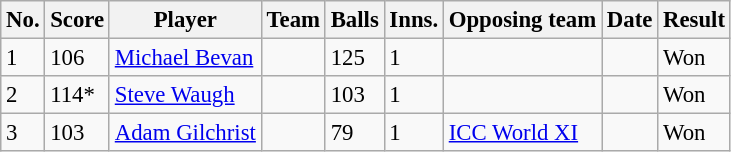<table class="wikitable sortable" style="font-size:95%">
<tr>
<th>No.</th>
<th>Score</th>
<th>Player</th>
<th>Team</th>
<th>Balls</th>
<th>Inns.</th>
<th>Opposing team</th>
<th>Date</th>
<th>Result</th>
</tr>
<tr>
<td>1</td>
<td> 106</td>
<td><a href='#'>Michael Bevan</a></td>
<td></td>
<td> 125</td>
<td>1</td>
<td></td>
<td></td>
<td>Won</td>
</tr>
<tr>
<td>2</td>
<td> 114*</td>
<td><a href='#'>Steve Waugh</a></td>
<td></td>
<td> 103</td>
<td>1</td>
<td></td>
<td></td>
<td>Won</td>
</tr>
<tr>
<td>3</td>
<td> 103</td>
<td><a href='#'>Adam Gilchrist</a></td>
<td></td>
<td> 79</td>
<td>1</td>
<td><a href='#'>ICC World XI</a></td>
<td></td>
<td>Won</td>
</tr>
</table>
